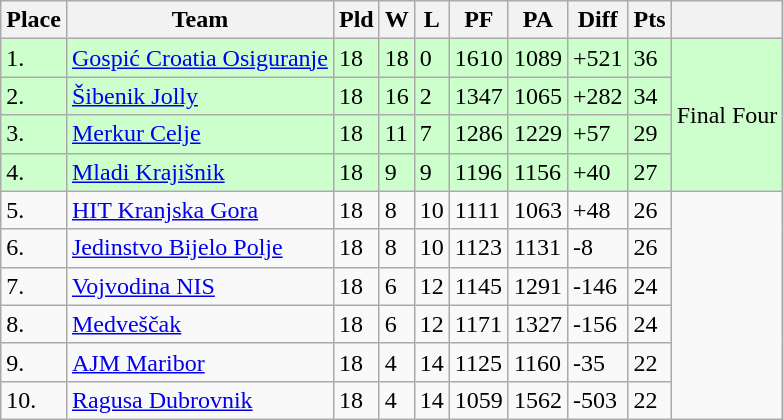<table class="wikitable">
<tr>
<th>Place</th>
<th>Team</th>
<th>Pld</th>
<th>W</th>
<th>L</th>
<th>PF</th>
<th>PA</th>
<th>Diff</th>
<th>Pts</th>
<th></th>
</tr>
<tr bgcolor=#ccffcc>
<td>1.</td>
<td> <a href='#'>Gospić Croatia Osiguranje</a></td>
<td>18</td>
<td>18</td>
<td>0</td>
<td>1610</td>
<td>1089</td>
<td>+521</td>
<td>36</td>
<td rowspan="4">Final Four</td>
</tr>
<tr bgcolor=#ccffcc>
<td>2.</td>
<td> <a href='#'>Šibenik Jolly</a></td>
<td>18</td>
<td>16</td>
<td>2</td>
<td>1347</td>
<td>1065</td>
<td>+282</td>
<td>34</td>
</tr>
<tr bgcolor=#ccffcc>
<td>3.</td>
<td> <a href='#'>Merkur Celje</a></td>
<td>18</td>
<td>11</td>
<td>7</td>
<td>1286</td>
<td>1229</td>
<td>+57</td>
<td>29</td>
</tr>
<tr bgcolor=#ccffcc>
<td>4.</td>
<td> <a href='#'>Mladi Krajišnik</a></td>
<td>18</td>
<td>9</td>
<td>9</td>
<td>1196</td>
<td>1156</td>
<td>+40</td>
<td>27</td>
</tr>
<tr>
<td>5.</td>
<td> <a href='#'>HIT Kranjska Gora</a></td>
<td>18</td>
<td>8</td>
<td>10</td>
<td>1111</td>
<td>1063</td>
<td>+48</td>
<td>26</td>
<td rowspan="6"></td>
</tr>
<tr>
<td>6.</td>
<td> <a href='#'>Jedinstvo Bijelo Polje</a></td>
<td>18</td>
<td>8</td>
<td>10</td>
<td>1123</td>
<td>1131</td>
<td>-8</td>
<td>26</td>
</tr>
<tr>
<td>7.</td>
<td> <a href='#'>Vojvodina NIS</a></td>
<td>18</td>
<td>6</td>
<td>12</td>
<td>1145</td>
<td>1291</td>
<td>-146</td>
<td>24</td>
</tr>
<tr>
<td>8.</td>
<td> <a href='#'>Medveščak</a></td>
<td>18</td>
<td>6</td>
<td>12</td>
<td>1171</td>
<td>1327</td>
<td>-156</td>
<td>24</td>
</tr>
<tr>
<td>9.</td>
<td> <a href='#'>AJM Maribor</a></td>
<td>18</td>
<td>4</td>
<td>14</td>
<td>1125</td>
<td>1160</td>
<td>-35</td>
<td>22</td>
</tr>
<tr>
<td>10.</td>
<td> <a href='#'>Ragusa Dubrovnik</a></td>
<td>18</td>
<td>4</td>
<td>14</td>
<td>1059</td>
<td>1562</td>
<td>-503</td>
<td>22</td>
</tr>
</table>
